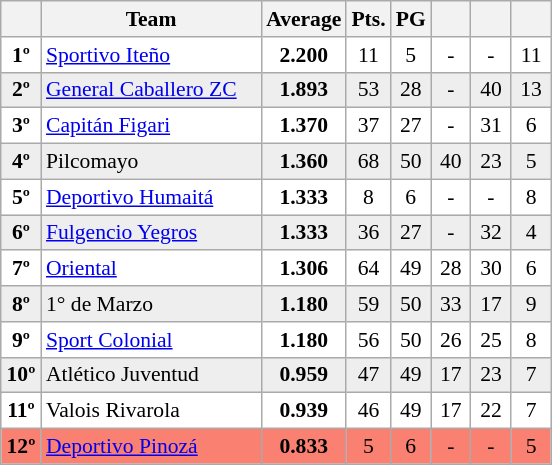<table class="wikitable sortable" style="margin:auto; font-size:90%; width:600;">
<tr>
<th width="20"></th>
<th width="140">Team</th>
<th width="40">Average</th>
<th width="20">Pts.</th>
<th width="20">PG</th>
<th width="20"></th>
<th width="20"></th>
<th width="20"></th>
</tr>
<tr align="center" style="background:#ffffff;">
<td><strong>1º</strong></td>
<td align="left"><a href='#'>Sportivo Iteño</a></td>
<td><strong>2.200</strong></td>
<td>11</td>
<td>5</td>
<td>-</td>
<td>-</td>
<td>11</td>
</tr>
<tr align="center" style="background:#eeeeee;">
<td><strong>2º</strong></td>
<td align="left"><a href='#'>General Caballero ZC</a></td>
<td><strong>1.893</strong></td>
<td>53</td>
<td>28</td>
<td>-</td>
<td>40</td>
<td>13</td>
</tr>
<tr align="center" style="background:#ffffff;">
<td><strong>3º</strong></td>
<td align="left"><a href='#'>Capitán Figari</a></td>
<td><strong>1.370</strong></td>
<td>37</td>
<td>27</td>
<td>-</td>
<td>31</td>
<td>6</td>
</tr>
<tr align="center" style="background:#eeeeee;">
<td><strong>4º</strong></td>
<td align="left">Pilcomayo</td>
<td><strong>1.360</strong></td>
<td>68</td>
<td>50</td>
<td>40</td>
<td>23</td>
<td>5</td>
</tr>
<tr align="center" style="background:#ffffff;">
<td><strong>5º</strong></td>
<td align="left"><a href='#'>Deportivo Humaitá</a></td>
<td><strong>1.333</strong></td>
<td>8</td>
<td>6</td>
<td>-</td>
<td>-</td>
<td>8</td>
</tr>
<tr align="center" style="background:#eeeeee;">
<td><strong>6º</strong></td>
<td align="left"><a href='#'>Fulgencio Yegros</a></td>
<td><strong>1.333</strong></td>
<td>36</td>
<td>27</td>
<td>-</td>
<td>32</td>
<td>4</td>
</tr>
<tr align="center" style="background:#ffffff;">
<td><strong>7º</strong></td>
<td align="left"><a href='#'>Oriental</a></td>
<td><strong>1.306</strong></td>
<td>64</td>
<td>49</td>
<td>28</td>
<td>30</td>
<td>6</td>
</tr>
<tr align="center" style="background:#eeeeee;">
<td><strong>8º</strong></td>
<td align="left">1° de Marzo</td>
<td><strong>1.180</strong></td>
<td>59</td>
<td>50</td>
<td>33</td>
<td>17</td>
<td>9</td>
</tr>
<tr align="center" style="background:#ffffff;">
<td><strong>9º</strong></td>
<td align="left"><a href='#'>Sport Colonial</a></td>
<td><strong>1.180</strong></td>
<td>56</td>
<td>50</td>
<td>26</td>
<td>25</td>
<td>8</td>
</tr>
<tr align="center" style="background:#eeeeee;">
<td><strong>10º</strong></td>
<td align="left">Atlético Juventud</td>
<td><strong>0.959</strong></td>
<td>47</td>
<td>49</td>
<td>17</td>
<td>23</td>
<td>7</td>
</tr>
<tr align="center" style="background:#ffffff;">
<td><strong>11º</strong></td>
<td align="left">Valois Rivarola</td>
<td><strong>0.939</strong></td>
<td>46</td>
<td>49</td>
<td>17</td>
<td>22</td>
<td>7</td>
</tr>
<tr align="center" style="background:#FA8072;">
<td><strong>12º</strong></td>
<td align="left"><a href='#'>Deportivo Pinozá</a></td>
<td><strong>0.833</strong></td>
<td>5</td>
<td>6</td>
<td>-</td>
<td>-</td>
<td>5</td>
</tr>
</table>
